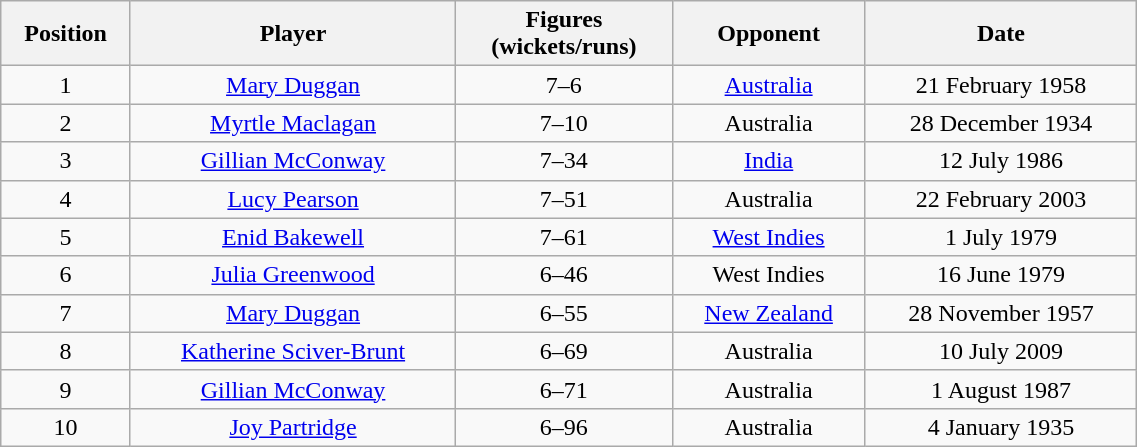<table class="wikitable" style="text-align: center; width:60%">
<tr>
<th>Position</th>
<th>Player</th>
<th>Figures<br>(wickets/runs)</th>
<th>Opponent</th>
<th>Date</th>
</tr>
<tr>
<td>1</td>
<td><a href='#'>Mary Duggan</a></td>
<td>7–6</td>
<td><a href='#'>Australia</a></td>
<td>21 February 1958</td>
</tr>
<tr>
<td>2</td>
<td><a href='#'>Myrtle Maclagan</a></td>
<td>7–10</td>
<td>Australia</td>
<td>28 December 1934</td>
</tr>
<tr>
<td>3</td>
<td><a href='#'>Gillian McConway</a></td>
<td>7–34</td>
<td><a href='#'>India</a></td>
<td>12 July 1986</td>
</tr>
<tr>
<td>4</td>
<td><a href='#'>Lucy Pearson</a></td>
<td>7–51</td>
<td>Australia</td>
<td>22 February 2003</td>
</tr>
<tr>
<td>5</td>
<td><a href='#'>Enid Bakewell</a></td>
<td>7–61</td>
<td><a href='#'>West Indies</a></td>
<td>1 July 1979</td>
</tr>
<tr>
<td>6</td>
<td><a href='#'>Julia Greenwood</a></td>
<td>6–46</td>
<td>West Indies</td>
<td>16 June 1979</td>
</tr>
<tr>
<td>7</td>
<td><a href='#'>Mary Duggan</a></td>
<td>6–55</td>
<td><a href='#'>New Zealand</a></td>
<td>28 November 1957</td>
</tr>
<tr>
<td>8</td>
<td><a href='#'>Katherine Sciver-Brunt</a></td>
<td>6–69</td>
<td>Australia</td>
<td>10 July 2009</td>
</tr>
<tr>
<td>9</td>
<td><a href='#'>Gillian McConway</a></td>
<td>6–71</td>
<td>Australia</td>
<td>1 August 1987</td>
</tr>
<tr>
<td>10</td>
<td><a href='#'>Joy Partridge</a></td>
<td>6–96</td>
<td>Australia</td>
<td>4 January 1935</td>
</tr>
</table>
